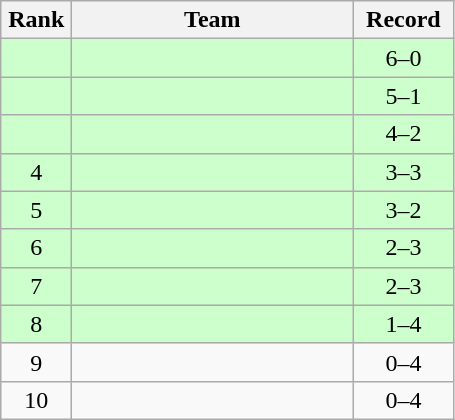<table class="wikitable" style="text-align: center;">
<tr>
<th width=40>Rank</th>
<th width=180>Team</th>
<th width=60>Record</th>
</tr>
<tr bgcolor="#ccffcc">
<td></td>
<td align=left></td>
<td>6–0</td>
</tr>
<tr bgcolor="#ccffcc">
<td></td>
<td align=left></td>
<td>5–1</td>
</tr>
<tr bgcolor="#ccffcc">
<td></td>
<td align=left></td>
<td>4–2</td>
</tr>
<tr bgcolor="#ccffcc">
<td>4</td>
<td align=left></td>
<td>3–3</td>
</tr>
<tr bgcolor="#ccffcc">
<td>5</td>
<td align=left></td>
<td>3–2</td>
</tr>
<tr bgcolor="#ccffcc">
<td>6</td>
<td align=left></td>
<td>2–3</td>
</tr>
<tr bgcolor="#ccffcc">
<td>7</td>
<td align=left></td>
<td>2–3</td>
</tr>
<tr bgcolor="#ccffcc">
<td>8</td>
<td align=left></td>
<td>1–4</td>
</tr>
<tr>
<td>9</td>
<td align=left></td>
<td>0–4</td>
</tr>
<tr>
<td>10</td>
<td align=left></td>
<td>0–4</td>
</tr>
</table>
